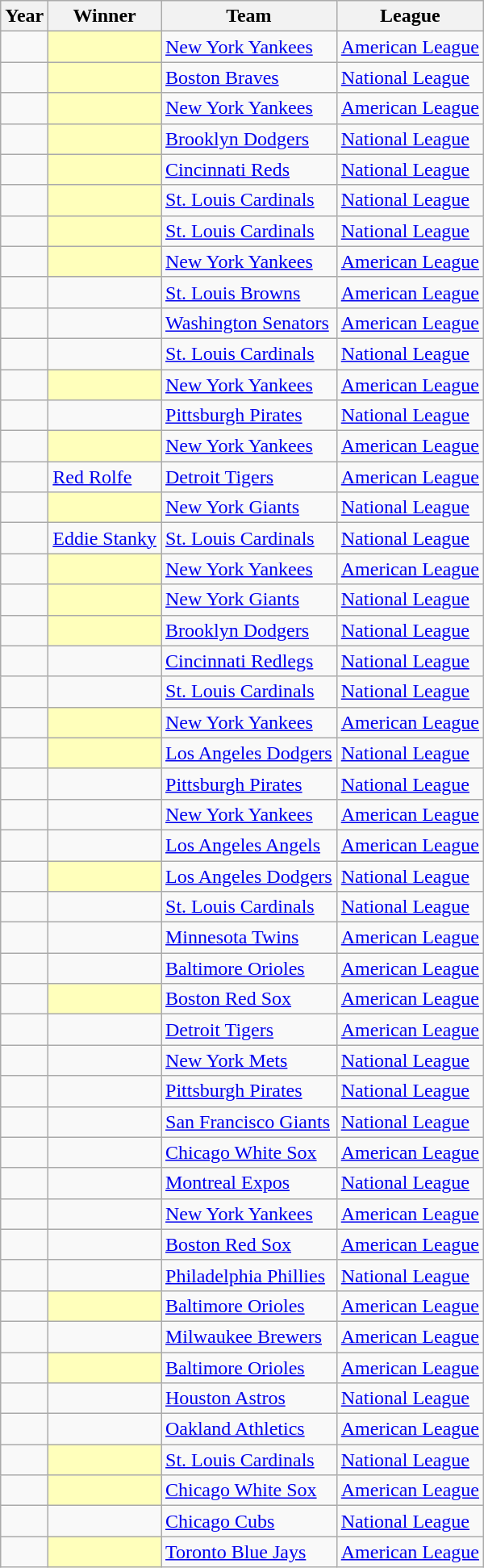<table class="wikitable sortable plainrowheaders">
<tr>
<th>Year</th>
<th>Winner</th>
<th>Team</th>
<th>League</th>
</tr>
<tr>
<td></td>
<th scope="row" style="text-align:left; background:#ffb;"> </th>
<td><a href='#'>New York Yankees</a></td>
<td><a href='#'>American League</a></td>
</tr>
<tr>
<td></td>
<th scope="row" style="text-align:left; background:#ffb;"> </th>
<td><a href='#'>Boston Braves</a></td>
<td><a href='#'>National League</a></td>
</tr>
<tr>
<td></td>
<th scope="row" style="text-align:left; background:#ffb;"> </th>
<td><a href='#'>New York Yankees</a></td>
<td><a href='#'>American League</a></td>
</tr>
<tr>
<td></td>
<th scope="row" style="text-align:left; background:#ffb;"> </th>
<td><a href='#'>Brooklyn Dodgers</a></td>
<td><a href='#'>National League</a></td>
</tr>
<tr>
<td></td>
<th scope="row" style="text-align:left; background:#ffb;"> </th>
<td><a href='#'>Cincinnati Reds</a></td>
<td><a href='#'>National League</a></td>
</tr>
<tr>
<td></td>
<th scope="row" style="text-align:left; background:#ffb;"> </th>
<td><a href='#'>St. Louis Cardinals</a></td>
<td><a href='#'>National League</a></td>
</tr>
<tr>
<td></td>
<th scope="row" style="text-align:left; background:#ffb;"> </th>
<td><a href='#'>St. Louis Cardinals</a></td>
<td><a href='#'>National League</a></td>
</tr>
<tr>
<td></td>
<th scope="row" style="text-align:left; background:#ffb;"> </th>
<td><a href='#'>New York Yankees</a></td>
<td><a href='#'>American League</a></td>
</tr>
<tr>
<td></td>
<td></td>
<td><a href='#'>St. Louis Browns</a></td>
<td><a href='#'>American League</a></td>
</tr>
<tr>
<td></td>
<td></td>
<td><a href='#'>Washington Senators</a></td>
<td><a href='#'>American League</a></td>
</tr>
<tr>
<td></td>
<td></td>
<td><a href='#'>St. Louis Cardinals</a></td>
<td><a href='#'>National League</a></td>
</tr>
<tr>
<td></td>
<th scope="row" style="text-align:left; background:#ffb;"></th>
<td><a href='#'>New York Yankees</a></td>
<td><a href='#'>American League</a></td>
</tr>
<tr>
<td></td>
<td></td>
<td><a href='#'>Pittsburgh Pirates</a></td>
<td><a href='#'>National League</a></td>
</tr>
<tr>
<td></td>
<th scope="row" style="text-align:left; background:#ffb;"> </th>
<td><a href='#'>New York Yankees</a></td>
<td><a href='#'>American League</a></td>
</tr>
<tr>
<td></td>
<td><a href='#'>Red Rolfe</a></td>
<td><a href='#'>Detroit Tigers</a></td>
<td><a href='#'>American League</a></td>
</tr>
<tr>
<td></td>
<th scope="row" style="text-align:left; background:#ffb;"> </th>
<td><a href='#'>New York Giants</a></td>
<td><a href='#'>National League</a></td>
</tr>
<tr>
<td></td>
<td><a href='#'>Eddie Stanky</a></td>
<td><a href='#'>St. Louis Cardinals</a></td>
<td><a href='#'>National League</a></td>
</tr>
<tr>
<td></td>
<th scope="row" style="text-align:left; background:#ffb;"> </th>
<td><a href='#'>New York Yankees</a></td>
<td><a href='#'>American League</a></td>
</tr>
<tr>
<td></td>
<th scope="row" style="text-align:left; background:#ffb;"> </th>
<td><a href='#'>New York Giants</a></td>
<td><a href='#'>National League</a></td>
</tr>
<tr>
<td></td>
<th scope="row" style="text-align:left; background:#ffb;"> </th>
<td><a href='#'>Brooklyn Dodgers</a></td>
<td><a href='#'>National League</a></td>
</tr>
<tr>
<td></td>
<td></td>
<td><a href='#'>Cincinnati Redlegs</a></td>
<td><a href='#'>National League</a></td>
</tr>
<tr>
<td></td>
<td></td>
<td><a href='#'>St. Louis Cardinals</a></td>
<td><a href='#'>National League</a></td>
</tr>
<tr>
<td></td>
<th scope="row" style="text-align:left; background:#ffb;"> </th>
<td><a href='#'>New York Yankees</a></td>
<td><a href='#'>American League</a></td>
</tr>
<tr>
<td></td>
<th scope="row" style="text-align:left; background:#ffb;"> </th>
<td><a href='#'>Los Angeles Dodgers</a></td>
<td><a href='#'>National League</a></td>
</tr>
<tr>
<td></td>
<td> </td>
<td><a href='#'>Pittsburgh Pirates</a></td>
<td><a href='#'>National League</a></td>
</tr>
<tr>
<td></td>
<td></td>
<td><a href='#'>New York Yankees</a></td>
<td><a href='#'>American League</a></td>
</tr>
<tr>
<td></td>
<td></td>
<td><a href='#'>Los Angeles Angels</a></td>
<td><a href='#'>American League</a></td>
</tr>
<tr>
<td></td>
<th scope="row" style="text-align:left; background:#ffb;"> </th>
<td><a href='#'>Los Angeles Dodgers</a></td>
<td><a href='#'>National League</a></td>
</tr>
<tr>
<td></td>
<td></td>
<td><a href='#'>St. Louis Cardinals</a></td>
<td><a href='#'>National League</a></td>
</tr>
<tr>
<td></td>
<td></td>
<td><a href='#'>Minnesota Twins</a></td>
<td><a href='#'>American League</a></td>
</tr>
<tr>
<td></td>
<td></td>
<td><a href='#'>Baltimore Orioles</a></td>
<td><a href='#'>American League</a></td>
</tr>
<tr>
<td></td>
<th scope="row" style="text-align:left; background:#ffb;"></th>
<td><a href='#'>Boston Red Sox</a></td>
<td><a href='#'>American League</a></td>
</tr>
<tr>
<td></td>
<td></td>
<td><a href='#'>Detroit Tigers</a></td>
<td><a href='#'>American League</a></td>
</tr>
<tr>
<td></td>
<td></td>
<td><a href='#'>New York Mets</a></td>
<td><a href='#'>National League</a></td>
</tr>
<tr>
<td></td>
<td> </td>
<td><a href='#'>Pittsburgh Pirates</a></td>
<td><a href='#'>National League</a></td>
</tr>
<tr>
<td></td>
<td></td>
<td><a href='#'>San Francisco Giants</a></td>
<td><a href='#'>National League</a></td>
</tr>
<tr>
<td></td>
<td></td>
<td><a href='#'>Chicago White Sox</a></td>
<td><a href='#'>American League</a></td>
</tr>
<tr>
<td></td>
<td></td>
<td><a href='#'>Montreal Expos</a></td>
<td><a href='#'>National League</a></td>
</tr>
<tr>
<td></td>
<td> </td>
<td><a href='#'>New York Yankees</a></td>
<td><a href='#'>American League</a></td>
</tr>
<tr>
<td></td>
<td></td>
<td><a href='#'>Boston Red Sox</a></td>
<td><a href='#'>American League</a></td>
</tr>
<tr>
<td></td>
<td></td>
<td><a href='#'>Philadelphia Phillies</a></td>
<td><a href='#'>National League</a></td>
</tr>
<tr>
<td></td>
<th scope="row" style="text-align:left; background:#ffb;"> </th>
<td><a href='#'>Baltimore Orioles</a></td>
<td><a href='#'>American League</a></td>
</tr>
<tr>
<td></td>
<td></td>
<td><a href='#'>Milwaukee Brewers</a></td>
<td><a href='#'>American League</a></td>
</tr>
<tr>
<td></td>
<th scope="row" style="text-align:left; background:#ffb;"> </th>
<td><a href='#'>Baltimore Orioles</a></td>
<td><a href='#'>American League</a></td>
</tr>
<tr>
<td></td>
<td> </td>
<td><a href='#'>Houston Astros</a></td>
<td><a href='#'>National League</a></td>
</tr>
<tr>
<td></td>
<td></td>
<td><a href='#'>Oakland Athletics</a></td>
<td><a href='#'>American League</a></td>
</tr>
<tr>
<td></td>
<th scope="row" style="text-align:left; background:#ffb;"></th>
<td><a href='#'>St. Louis Cardinals</a></td>
<td><a href='#'>National League</a></td>
</tr>
<tr>
<td></td>
<th scope="row" style="text-align:left; background:#ffb;"> </th>
<td><a href='#'>Chicago White Sox</a></td>
<td><a href='#'>American League</a></td>
</tr>
<tr>
<td></td>
<td></td>
<td><a href='#'>Chicago Cubs</a></td>
<td><a href='#'>National League</a></td>
</tr>
<tr>
<td></td>
<th scope="row" style="text-align:left; background:#ffb;"> </th>
<td><a href='#'>Toronto Blue Jays</a></td>
<td><a href='#'>American League</a></td>
</tr>
</table>
